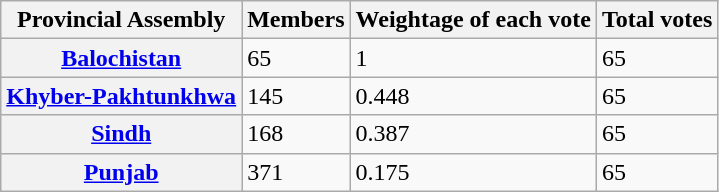<table class="wikitable">
<tr>
<th scope="col">Provincial Assembly</th>
<th scope="col">Members</th>
<th scope="col">Weightage of each vote</th>
<th scope="col">Total votes</th>
</tr>
<tr>
<th scope="row"><a href='#'>Balochistan</a></th>
<td>65</td>
<td>1</td>
<td>65</td>
</tr>
<tr>
<th scope="row"><a href='#'>Khyber-Pakhtunkhwa</a></th>
<td>145</td>
<td>0.448</td>
<td>65</td>
</tr>
<tr>
<th scope="row"><a href='#'>Sindh</a></th>
<td>168</td>
<td>0.387</td>
<td>65</td>
</tr>
<tr>
<th scope="row"><a href='#'>Punjab</a></th>
<td>371</td>
<td>0.175</td>
<td>65</td>
</tr>
</table>
